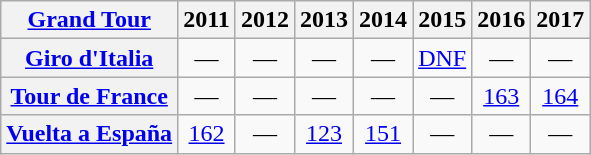<table class="wikitable plainrowheaders">
<tr>
<th scope="col"><a href='#'>Grand Tour</a></th>
<th scope="col">2011</th>
<th scope="col">2012</th>
<th scope="col">2013</th>
<th scope="col">2014</th>
<th scope="col">2015</th>
<th scope="col">2016</th>
<th scope="col">2017</th>
</tr>
<tr style="text-align:center;">
<th scope="row"> <a href='#'>Giro d'Italia</a></th>
<td>—</td>
<td>—</td>
<td>—</td>
<td>—</td>
<td><a href='#'>DNF</a></td>
<td>—</td>
<td>—</td>
</tr>
<tr style="text-align:center;">
<th scope="row"> <a href='#'>Tour de France</a></th>
<td>—</td>
<td>—</td>
<td>—</td>
<td>—</td>
<td>—</td>
<td><a href='#'>163</a></td>
<td><a href='#'>164</a></td>
</tr>
<tr style="text-align:center;">
<th scope="row"> <a href='#'>Vuelta a España</a></th>
<td><a href='#'>162</a></td>
<td>—</td>
<td><a href='#'>123</a></td>
<td><a href='#'>151</a></td>
<td>—</td>
<td>—</td>
<td>—</td>
</tr>
</table>
